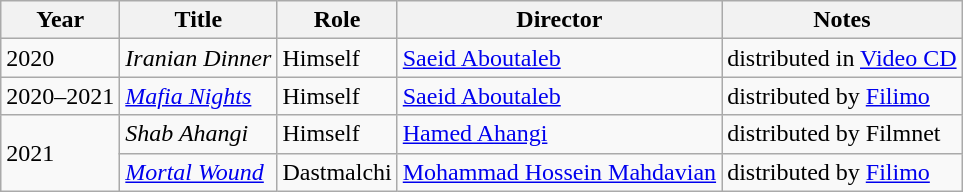<table class="wikitable sortable">
<tr>
<th>Year</th>
<th>Title</th>
<th>Role</th>
<th>Director</th>
<th>Notes</th>
</tr>
<tr>
<td>2020</td>
<td><em>Iranian Dinner</em></td>
<td>Himself</td>
<td><a href='#'>Saeid Aboutaleb</a></td>
<td>distributed in <a href='#'>Video CD</a></td>
</tr>
<tr>
<td>2020–2021</td>
<td><em><a href='#'>Mafia Nights</a></em></td>
<td>Himself</td>
<td><a href='#'>Saeid Aboutaleb</a></td>
<td>distributed by <a href='#'>Filimo</a></td>
</tr>
<tr>
<td rowspan="2">2021</td>
<td><em>Shab Ahangi</em></td>
<td>Himself</td>
<td><a href='#'>Hamed Ahangi</a></td>
<td>distributed by Filmnet</td>
</tr>
<tr>
<td><em><a href='#'>Mortal Wound</a></em></td>
<td>Dastmalchi</td>
<td><a href='#'>Mohammad Hossein Mahdavian</a></td>
<td>distributed by <a href='#'>Filimo</a></td>
</tr>
</table>
